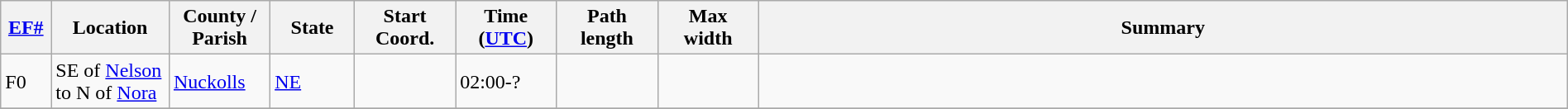<table class="wikitable sortable" style="width:100%;">
<tr>
<th scope="col"  style="width:3%; text-align:center;"><a href='#'>EF#</a></th>
<th scope="col"  style="width:7%; text-align:center;" class="unsortable">Location</th>
<th scope="col"  style="width:6%; text-align:center;" class="unsortable">County / Parish</th>
<th scope="col"  style="width:5%; text-align:center;">State</th>
<th scope="col"  style="width:6%; text-align:center;">Start Coord.</th>
<th scope="col"  style="width:6%; text-align:center;">Time (<a href='#'>UTC</a>)</th>
<th scope="col"  style="width:6%; text-align:center;">Path length</th>
<th scope="col"  style="width:6%; text-align:center;">Max width</th>
<th scope="col" class="unsortable" style="width:48%; text-align:center;">Summary</th>
</tr>
<tr>
<td bgcolor=>F0</td>
<td>SE of <a href='#'>Nelson</a> to N of <a href='#'>Nora</a></td>
<td><a href='#'>Nuckolls</a></td>
<td><a href='#'>NE</a></td>
<td></td>
<td>02:00-?</td>
<td></td>
<td></td>
<td></td>
</tr>
<tr>
</tr>
</table>
